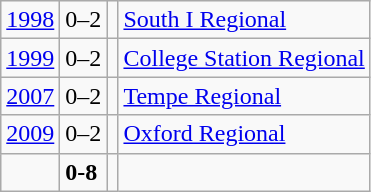<table class="wikitable">
<tr>
<td><a href='#'>1998</a></td>
<td>0–2</td>
<td></td>
<td><a href='#'>South I Regional</a></td>
</tr>
<tr>
<td><a href='#'>1999</a></td>
<td>0–2</td>
<td></td>
<td><a href='#'>College Station Regional</a></td>
</tr>
<tr>
<td><a href='#'>2007</a></td>
<td>0–2</td>
<td></td>
<td><a href='#'>Tempe Regional</a></td>
</tr>
<tr>
<td><a href='#'>2009</a></td>
<td>0–2</td>
<td></td>
<td><a href='#'>Oxford Regional</a></td>
</tr>
<tr>
<td></td>
<td><strong>0-8</strong></td>
<td><strong></strong></td>
<td></td>
</tr>
</table>
